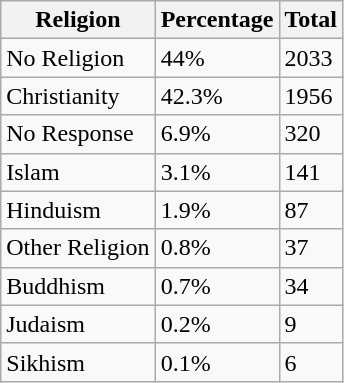<table class="wikitable">
<tr>
<th>Religion</th>
<th>Percentage</th>
<th>Total</th>
</tr>
<tr>
<td>No Religion</td>
<td>44%</td>
<td>2033</td>
</tr>
<tr>
<td>Christianity</td>
<td>42.3%</td>
<td>1956</td>
</tr>
<tr>
<td>No Response</td>
<td>6.9%</td>
<td>320</td>
</tr>
<tr>
<td>Islam</td>
<td>3.1%</td>
<td>141</td>
</tr>
<tr>
<td>Hinduism</td>
<td>1.9%</td>
<td>87</td>
</tr>
<tr>
<td>Other Religion</td>
<td>0.8%</td>
<td>37</td>
</tr>
<tr>
<td>Buddhism</td>
<td>0.7%</td>
<td>34</td>
</tr>
<tr>
<td>Judaism</td>
<td>0.2%</td>
<td>9</td>
</tr>
<tr>
<td>Sikhism</td>
<td>0.1%</td>
<td>6</td>
</tr>
</table>
